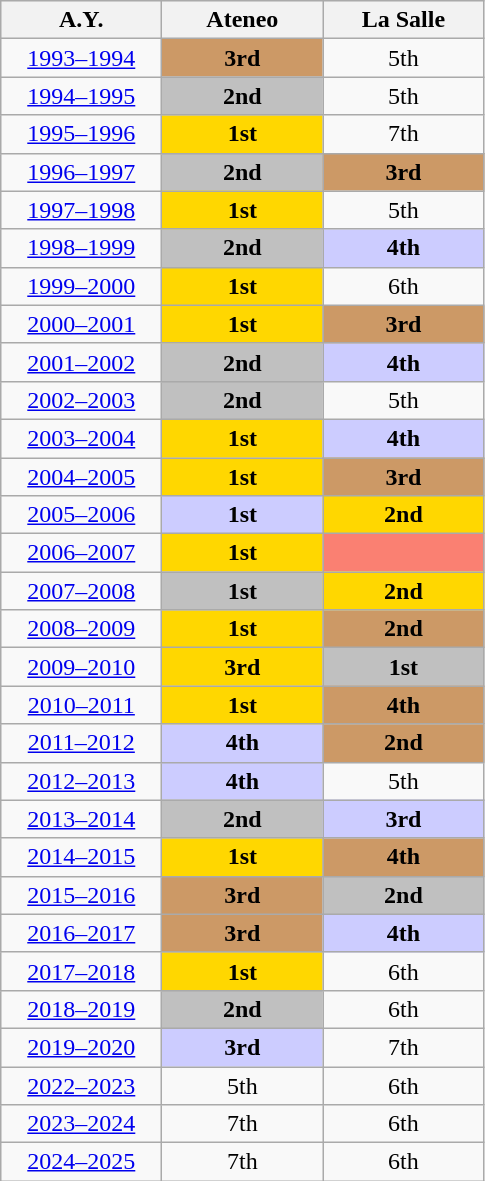<table class="wikitable" style="text-align: center">
<tr bgcolor="#efefef">
<th width=100px>A.Y.</th>
<th width=100px>Ateneo</th>
<th width=100px>La Salle</th>
</tr>
<tr>
<td><a href='#'>1993–1994</a></td>
<td bgcolor=#CC9966><strong>3rd</strong></td>
<td>5th</td>
</tr>
<tr>
<td><a href='#'>1994–1995</a></td>
<td bgcolor="silver"><strong>2nd</strong></td>
<td>5th</td>
</tr>
<tr>
<td><a href='#'>1995–1996</a></td>
<td bgcolor="gold"><strong>1st</strong></td>
<td>7th</td>
</tr>
<tr>
<td><a href='#'>1996–1997</a></td>
<td bgcolor="silver"><strong>2nd</strong></td>
<td bgcolor=#CC9966><strong>3rd</strong></td>
</tr>
<tr>
<td><a href='#'>1997–1998</a></td>
<td bgcolor="gold"><strong>1st</strong></td>
<td>5th</td>
</tr>
<tr>
<td><a href='#'>1998–1999</a></td>
<td bgcolor="silver"><strong>2nd</strong></td>
<td bgcolor=#CCCCFF><strong>4th</strong></td>
</tr>
<tr>
<td><a href='#'>1999–2000</a></td>
<td bgcolor="gold"><strong>1st</strong></td>
<td>6th</td>
</tr>
<tr>
<td><a href='#'>2000–2001</a></td>
<td bgcolor="gold"><strong>1st</strong></td>
<td bgcolor=#CC9966><strong>3rd</strong></td>
</tr>
<tr>
<td><a href='#'>2001–2002</a></td>
<td bgcolor="silver"><strong>2nd</strong></td>
<td bgcolor=#CCCCFF><strong>4th</strong></td>
</tr>
<tr>
<td><a href='#'>2002–2003</a></td>
<td bgcolor="silver"><strong>2nd</strong></td>
<td>5th</td>
</tr>
<tr>
<td><a href='#'>2003–2004</a></td>
<td bgcolor="gold"><strong>1st</strong></td>
<td bgcolor=#CCCCFF><strong>4th</strong></td>
</tr>
<tr>
<td><a href='#'>2004–2005</a></td>
<td bgcolor="gold"><strong>1st</strong></td>
<td bgcolor=#CC9966><strong>3rd</strong></td>
</tr>
<tr>
<td><a href='#'>2005–2006</a></td>
<td bgcolor=#CCCCFF><strong>1st</strong></td>
<td bgcolor="gold"><strong>2nd</strong></td>
</tr>
<tr>
<td><a href='#'>2006–2007</a></td>
<td bgcolor="gold"><strong>1st</strong></td>
<td bgcolor=salmon></td>
</tr>
<tr>
<td><a href='#'>2007–2008</a></td>
<td bgcolor="silver"><strong>1st</strong></td>
<td bgcolor="gold"><strong>2nd</strong></td>
</tr>
<tr>
<td><a href='#'>2008–2009</a></td>
<td bgcolor="gold"><strong>1st</strong></td>
<td bgcolor=#CC9966><strong>2nd</strong></td>
</tr>
<tr>
<td><a href='#'>2009–2010</a></td>
<td bgcolor="gold"><strong>3rd</strong></td>
<td bgcolor="silver"><strong>1st</strong></td>
</tr>
<tr>
<td><a href='#'>2010–2011</a></td>
<td bgcolor="gold"><strong>1st</strong></td>
<td bgcolor=#CC9966><strong>4th</strong></td>
</tr>
<tr>
<td><a href='#'>2011–2012</a></td>
<td bgcolor=CCCCFF><strong>4th</strong></td>
<td bgcolor=#CC9966><strong>2nd</strong></td>
</tr>
<tr>
<td><a href='#'>2012–2013</a></td>
<td bgcolor=CCCCFF><strong>4th</strong></td>
<td>5th</td>
</tr>
<tr>
<td><a href='#'>2013–2014</a></td>
<td bgcolor="silver"><strong>2nd</strong></td>
<td bgcolor=CCCCFF><strong>3rd</strong></td>
</tr>
<tr>
<td><a href='#'>2014–2015</a></td>
<td bgcolor="gold"><strong>1st</strong></td>
<td bgcolor=#CC9966><strong>4th</strong></td>
</tr>
<tr>
<td><a href='#'>2015–2016</a></td>
<td bgcolor=#CC9966><strong>3rd</strong></td>
<td bgcolor="silver"><strong>2nd</strong></td>
</tr>
<tr>
<td><a href='#'>2016–2017</a></td>
<td bgcolor=#CC9966><strong>3rd</strong></td>
<td bgcolor=CCCCFF><strong>4th</strong></td>
</tr>
<tr>
<td><a href='#'>2017–2018</a></td>
<td bgcolor="gold"><strong>1st</strong></td>
<td>6th</td>
</tr>
<tr>
<td><a href='#'>2018–2019</a></td>
<td bgcolor="silver"><strong>2nd</strong></td>
<td>6th</td>
</tr>
<tr>
<td><a href='#'>2019–2020</a></td>
<td bgcolor=CCCCFF><strong>3rd</strong></td>
<td>7th</td>
</tr>
<tr>
<td><a href='#'>2022–2023</a></td>
<td>5th</td>
<td>6th</td>
</tr>
<tr>
<td><a href='#'>2023–2024</a></td>
<td>7th</td>
<td>6th</td>
</tr>
<tr>
<td><a href='#'>2024–2025</a></td>
<td>7th</td>
<td>6th</td>
</tr>
</table>
